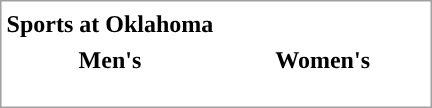<table style="float:right; margin:0.5em 0 0.5em 0.5em; border:1px solid #a0a0a0; text-align:center; line-height:1em;">
<tr>
<th style="text-align:center; line-height:1.5em; "><strong>Sports at Oklahoma</strong></th>
</tr>
<tr>
<th scope="col" style="width:50%;">Men's</th>
<th scope="col" style="width:50%;">Women's</th>
</tr>
<tr>
<td style="vertical-align:top; font-size:small;"><br></td>
<td style="vertical-align:top; font-size:small;"><br></td>
</tr>
</table>
